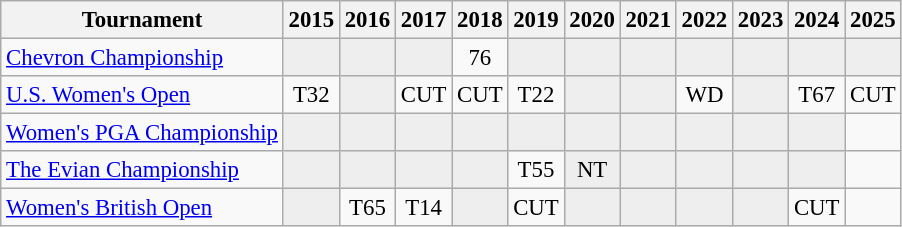<table class="wikitable" style="font-size:95%;text-align:center;">
<tr>
<th>Tournament</th>
<th>2015</th>
<th>2016</th>
<th>2017</th>
<th>2018</th>
<th>2019</th>
<th>2020</th>
<th>2021</th>
<th>2022</th>
<th>2023</th>
<th>2024</th>
<th>2025</th>
</tr>
<tr>
<td align=left><a href='#'>Chevron Championship</a></td>
<td style="background:#eeeeee;"></td>
<td style="background:#eeeeee;"></td>
<td style="background:#eeeeee;"></td>
<td>76</td>
<td style="background:#eeeeee;"></td>
<td style="background:#eeeeee;"></td>
<td style="background:#eeeeee;"></td>
<td style="background:#eeeeee;"></td>
<td style="background:#eeeeee;"></td>
<td style="background:#eeeeee;"></td>
<td style="background:#eeeeee;"></td>
</tr>
<tr>
<td align=left><a href='#'>U.S. Women's Open</a></td>
<td>T32</td>
<td style="background:#eeeeee;"></td>
<td>CUT</td>
<td>CUT</td>
<td>T22</td>
<td style="background:#eeeeee;"></td>
<td style="background:#eeeeee;"></td>
<td>WD</td>
<td style="background:#eeeeee;"></td>
<td>T67</td>
<td>CUT</td>
</tr>
<tr>
<td align=left><a href='#'>Women's PGA Championship</a></td>
<td style="background:#eeeeee;"></td>
<td style="background:#eeeeee;"></td>
<td style="background:#eeeeee;"></td>
<td style="background:#eeeeee;"></td>
<td style="background:#eeeeee;"></td>
<td style="background:#eeeeee;"></td>
<td style="background:#eeeeee;"></td>
<td style="background:#eeeeee;"></td>
<td style="background:#eeeeee;"></td>
<td style="background:#eeeeee;"></td>
<td></td>
</tr>
<tr>
<td align=left><a href='#'>The Evian Championship</a></td>
<td style="background:#eeeeee;"></td>
<td style="background:#eeeeee;"></td>
<td style="background:#eeeeee;"></td>
<td style="background:#eeeeee;"></td>
<td>T55</td>
<td style="background:#eeeeee;">NT</td>
<td style="background:#eeeeee;"></td>
<td style="background:#eeeeee;"></td>
<td style="background:#eeeeee;"></td>
<td style="background:#eeeeee;"></td>
<td></td>
</tr>
<tr>
<td align=left><a href='#'>Women's British Open</a></td>
<td style="background:#eeeeee;"></td>
<td>T65</td>
<td>T14</td>
<td style="background:#eeeeee;"></td>
<td>CUT</td>
<td style="background:#eeeeee;"></td>
<td style="background:#eeeeee;"></td>
<td style="background:#eeeeee;"></td>
<td style="background:#eeeeee;"></td>
<td>CUT</td>
<td></td>
</tr>
</table>
